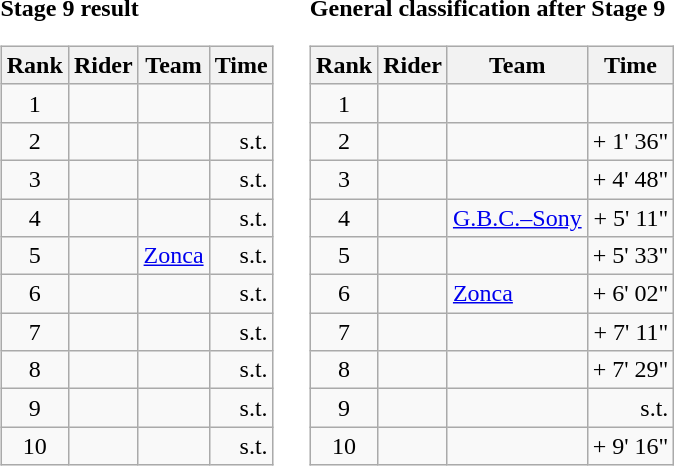<table>
<tr>
<td><strong>Stage 9 result</strong><br><table class="wikitable">
<tr>
<th scope="col">Rank</th>
<th scope="col">Rider</th>
<th scope="col">Team</th>
<th scope="col">Time</th>
</tr>
<tr>
<td style="text-align:center;">1</td>
<td></td>
<td></td>
<td style="text-align:right;"></td>
</tr>
<tr>
<td style="text-align:center;">2</td>
<td></td>
<td></td>
<td style="text-align:right;">s.t.</td>
</tr>
<tr>
<td style="text-align:center;">3</td>
<td></td>
<td></td>
<td style="text-align:right;">s.t.</td>
</tr>
<tr>
<td style="text-align:center;">4</td>
<td></td>
<td></td>
<td style="text-align:right;">s.t.</td>
</tr>
<tr>
<td style="text-align:center;">5</td>
<td></td>
<td><a href='#'>Zonca</a></td>
<td style="text-align:right;">s.t.</td>
</tr>
<tr>
<td style="text-align:center;">6</td>
<td></td>
<td></td>
<td style="text-align:right;">s.t.</td>
</tr>
<tr>
<td style="text-align:center;">7</td>
<td></td>
<td></td>
<td style="text-align:right;">s.t.</td>
</tr>
<tr>
<td style="text-align:center;">8</td>
<td></td>
<td></td>
<td style="text-align:right;">s.t.</td>
</tr>
<tr>
<td style="text-align:center;">9</td>
<td></td>
<td></td>
<td style="text-align:right;">s.t.</td>
</tr>
<tr>
<td style="text-align:center;">10</td>
<td></td>
<td></td>
<td style="text-align:right;">s.t.</td>
</tr>
</table>
</td>
<td></td>
<td><strong>General classification after Stage 9</strong><br><table class="wikitable">
<tr>
<th scope="col">Rank</th>
<th scope="col">Rider</th>
<th scope="col">Team</th>
<th scope="col">Time</th>
</tr>
<tr>
<td style="text-align:center;">1</td>
<td></td>
<td></td>
<td style="text-align:right;"></td>
</tr>
<tr>
<td style="text-align:center;">2</td>
<td></td>
<td></td>
<td style="text-align:right;">+ 1' 36"</td>
</tr>
<tr>
<td style="text-align:center;">3</td>
<td></td>
<td></td>
<td style="text-align:right;">+ 4' 48"</td>
</tr>
<tr>
<td style="text-align:center;">4</td>
<td></td>
<td><a href='#'>G.B.C.–Sony</a></td>
<td style="text-align:right;">+ 5' 11"</td>
</tr>
<tr>
<td style="text-align:center;">5</td>
<td></td>
<td></td>
<td style="text-align:right;">+ 5' 33"</td>
</tr>
<tr>
<td style="text-align:center;">6</td>
<td></td>
<td><a href='#'>Zonca</a></td>
<td style="text-align:right;">+ 6' 02"</td>
</tr>
<tr>
<td style="text-align:center;">7</td>
<td></td>
<td></td>
<td style="text-align:right;">+ 7' 11"</td>
</tr>
<tr>
<td style="text-align:center;">8</td>
<td></td>
<td></td>
<td style="text-align:right;">+ 7' 29"</td>
</tr>
<tr>
<td style="text-align:center;">9</td>
<td></td>
<td></td>
<td style="text-align:right;">s.t.</td>
</tr>
<tr>
<td style="text-align:center;">10</td>
<td></td>
<td></td>
<td style="text-align:right;">+ 9' 16"</td>
</tr>
</table>
</td>
</tr>
</table>
